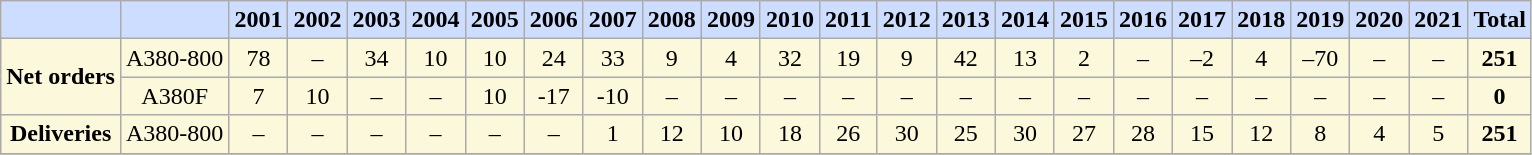<table class="wikitable" style="background-color:#fbf8db; text-align:center;">
<tr style="font-weight:bold; background-color:#ccddff; padding:0.3em;">
<td></td>
<td></td>
<td>2001</td>
<td>2002</td>
<td>2003</td>
<td>2004</td>
<td>2005</td>
<td>2006</td>
<td>2007</td>
<td>2008</td>
<td>2009</td>
<td>2010</td>
<td>2011</td>
<td>2012</td>
<td>2013</td>
<td>2014</td>
<td>2015</td>
<td>2016</td>
<td>2017</td>
<td>2018</td>
<td>2019</td>
<td>2020</td>
<td>2021</td>
<td>Total</td>
</tr>
<tr>
<td rowspan="2"><strong>Net orders</strong></td>
<td>A380-800</td>
<td>78</td>
<td>–</td>
<td>34</td>
<td>10</td>
<td>10</td>
<td>24</td>
<td>33</td>
<td>9</td>
<td>4</td>
<td>32</td>
<td>19</td>
<td>9</td>
<td>42</td>
<td>13</td>
<td>2</td>
<td>–</td>
<td>–2</td>
<td>4</td>
<td>–70</td>
<td>–</td>
<td>–</td>
<td><strong>251</strong></td>
</tr>
<tr>
<td>A380F</td>
<td>7</td>
<td>10</td>
<td>–</td>
<td>–</td>
<td>10</td>
<td>-17</td>
<td>-10</td>
<td>–</td>
<td>–</td>
<td>–</td>
<td>–</td>
<td>–</td>
<td>–</td>
<td>–</td>
<td>–</td>
<td>–</td>
<td>–</td>
<td>–</td>
<td>–</td>
<td>–</td>
<td>–</td>
<td><strong>0</strong></td>
</tr>
<tr>
<td><strong>Deliveries</strong></td>
<td>A380-800</td>
<td>–</td>
<td>–</td>
<td>–</td>
<td>–</td>
<td>–</td>
<td>–</td>
<td>1</td>
<td>12</td>
<td>10</td>
<td>18</td>
<td>26</td>
<td>30</td>
<td>25</td>
<td>30</td>
<td>27</td>
<td>28</td>
<td>15</td>
<td>12</td>
<td>8</td>
<td>4</td>
<td>5</td>
<td><strong>251</strong></td>
</tr>
<tr>
</tr>
</table>
